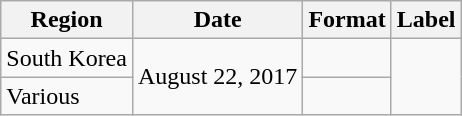<table class = "wikitable plainrowheaders">
<tr>
<th>Region</th>
<th>Date</th>
<th>Format</th>
<th>Label</th>
</tr>
<tr>
<td>South Korea</td>
<td rowspan="2">August 22, 2017</td>
<td></td>
<td rowspan="2"></td>
</tr>
<tr>
<td>Various</td>
<td></td>
</tr>
</table>
